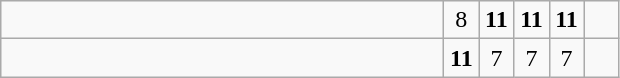<table class="wikitable">
<tr>
<td style="width:18em"></td>
<td align=center style="width:1em">8</td>
<td align=center style="width:1em"><strong>11</strong></td>
<td align=center style="width:1em"><strong>11</strong></td>
<td align=center style="width:1em"><strong>11</strong></td>
<td align=center style="width:1em"></td>
</tr>
<tr>
<td style="width:18em"></td>
<td align=center style="width:1em"><strong>11</strong></td>
<td align=center style="width:1em">7</td>
<td align=center style="width:1em">7</td>
<td align=center style="width:1em">7</td>
<td align=center style="width:1em"></td>
</tr>
</table>
